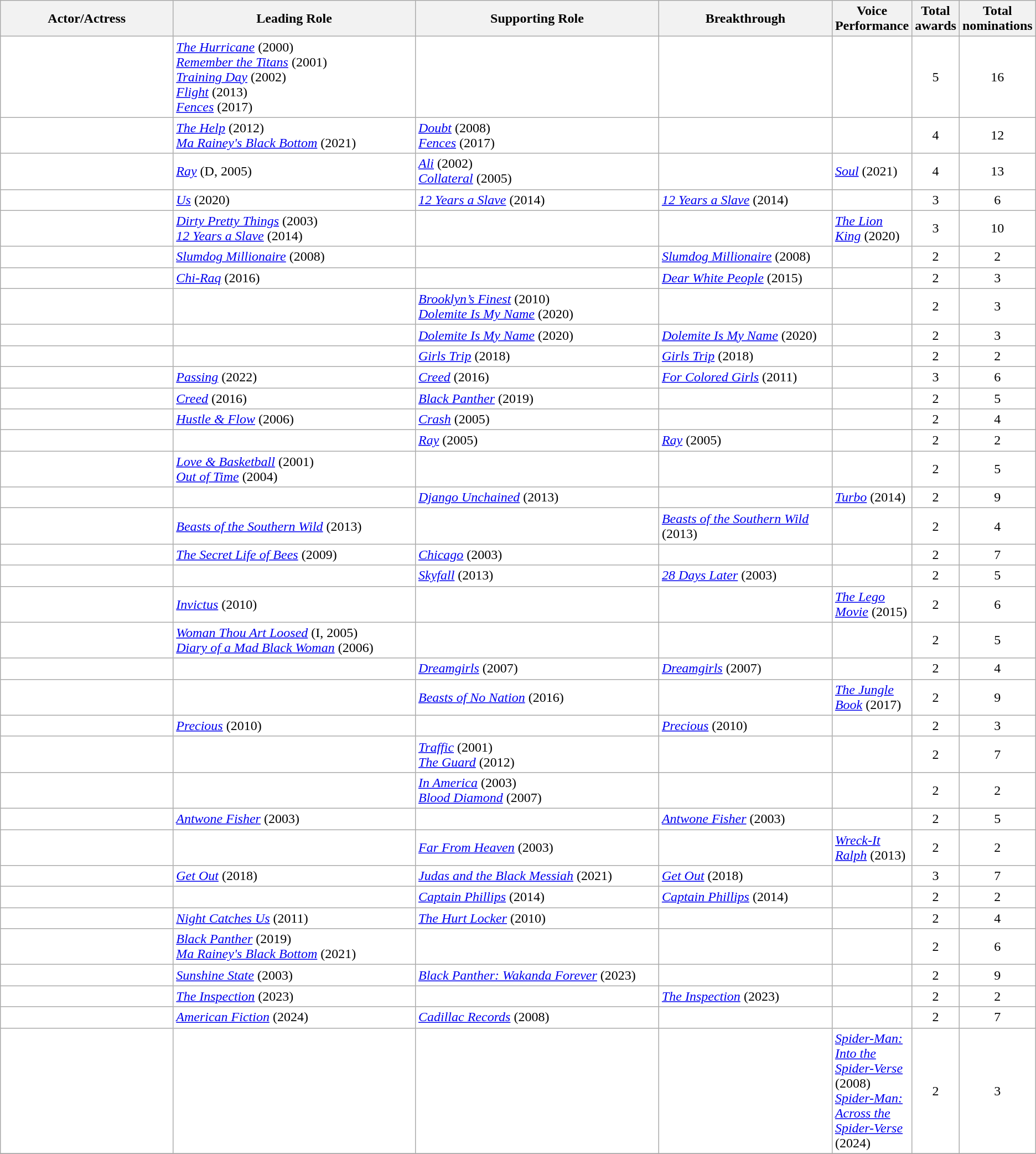<table class="wikitable sortable" style="background:#fff;">
<tr>
<th style="width:20%;">Actor/Actress</th>
<th style="width:30%;">Leading Role</th>
<th style="width:30%;">Supporting Role</th>
<th style="width:30%;">Breakthrough</th>
<th style="width:30%;">Voice Performance</th>
<th style="width:10%;">Total awards</th>
<th style="width:10%;">Total nominations</th>
</tr>
<tr>
<td></td>
<td><em><a href='#'>The Hurricane</a></em> (2000) <br> <em><a href='#'>Remember the Titans</a></em> (2001) <br> <em><a href='#'>Training Day</a></em> (2002) <br> <em><a href='#'>Flight</a></em> (2013) <br> <em><a href='#'>Fences</a></em> (2017)</td>
<td></td>
<td></td>
<td></td>
<td style="text-align:center;">5</td>
<td style="text-align:center;">16</td>
</tr>
<tr>
<td></td>
<td><em><a href='#'>The Help</a></em> (2012)<br><em><a href='#'>Ma Rainey's Black Bottom</a></em> (2021)</td>
<td><em><a href='#'>Doubt</a></em> (2008)<br><em><a href='#'>Fences</a></em> (2017)</td>
<td></td>
<td></td>
<td style="text-align:center;">4</td>
<td style="text-align:center;">12</td>
</tr>
<tr>
<td></td>
<td><em><a href='#'>Ray</a></em> (D, 2005)</td>
<td><em><a href='#'> Ali</a></em> (2002)<br><em><a href='#'> Collateral</a></em> (2005)</td>
<td></td>
<td><em><a href='#'>Soul</a></em> (2021)</td>
<td style="text-align:center;">4</td>
<td style="text-align:center;">13</td>
</tr>
<tr>
<td></td>
<td><em><a href='#'>Us</a></em> (2020)</td>
<td><em><a href='#'> 12 Years a Slave</a></em> (2014)</td>
<td><em><a href='#'> 12 Years a Slave</a></em> (2014)</td>
<td></td>
<td style="text-align:center;">3</td>
<td style="text-align:center;">6</td>
</tr>
<tr>
<td></td>
<td><em><a href='#'>Dirty Pretty Things</a></em> (2003)<br><em><a href='#'> 12 Years a Slave</a></em> (2014)</td>
<td></td>
<td></td>
<td><em><a href='#'> The Lion King</a></em> (2020)</td>
<td style="text-align:center;">3</td>
<td style="text-align:center;">10</td>
</tr>
<tr>
<td></td>
<td><em><a href='#'>Slumdog Millionaire</a></em> (2008)</td>
<td></td>
<td><em><a href='#'>Slumdog Millionaire</a></em> (2008)</td>
<td></td>
<td style="text-align:center;">2</td>
<td style="text-align:center;">2</td>
</tr>
<tr>
<td></td>
<td><em><a href='#'>Chi-Raq</a></em> (2016)</td>
<td></td>
<td><em><a href='#'>Dear White People</a></em> (2015)</td>
<td></td>
<td style="text-align:center;">2</td>
<td style="text-align:center;">3</td>
</tr>
<tr>
<td></td>
<td></td>
<td><em><a href='#'>Brooklyn’s Finest</a></em> (2010) <br> <em><a href='#'>Dolemite Is My Name</a></em> (2020)</td>
<td></td>
<td></td>
<td style="text-align:center;">2</td>
<td style="text-align:center;">3</td>
</tr>
<tr>
<td></td>
<td></td>
<td><em><a href='#'>Dolemite Is My Name</a></em> (2020)</td>
<td><em><a href='#'>Dolemite Is My Name</a></em> (2020)</td>
<td></td>
<td style="text-align:center;">2</td>
<td style="text-align:center;">3</td>
</tr>
<tr>
<td></td>
<td></td>
<td><em><a href='#'>Girls Trip</a></em> (2018)</td>
<td><em><a href='#'>Girls Trip</a></em> (2018)</td>
<td></td>
<td style="text-align:center;">2</td>
<td style="text-align:center;">2</td>
</tr>
<tr>
<td></td>
<td><em><a href='#'> Passing</a></em> (2022)</td>
<td><em><a href='#'> Creed</a></em> (2016)</td>
<td><em><a href='#'>For Colored Girls</a></em> (2011)</td>
<td></td>
<td style="text-align:center;">3</td>
<td style="text-align:center;">6</td>
</tr>
<tr>
<td></td>
<td><em><a href='#'> Creed</a></em> (2016)</td>
<td><em><a href='#'> Black Panther</a></em> (2019)</td>
<td></td>
<td></td>
<td style="text-align:center;">2</td>
<td style="text-align:center;">5</td>
</tr>
<tr>
<td></td>
<td><em><a href='#'>Hustle & Flow</a></em> (2006)</td>
<td><em><a href='#'> Crash</a></em> (2005)</td>
<td></td>
<td></td>
<td style="text-align:center;">2</td>
<td style="text-align:center;">4</td>
</tr>
<tr>
<td></td>
<td></td>
<td><em><a href='#'>Ray</a></em> (2005)</td>
<td><em><a href='#'>Ray</a></em> (2005)</td>
<td></td>
<td style="text-align:center;">2</td>
<td style="text-align:center;">2</td>
</tr>
<tr>
<td></td>
<td><em><a href='#'>Love & Basketball</a></em> (2001) <br> <em><a href='#'> Out of Time</a></em> (2004)</td>
<td></td>
<td></td>
<td></td>
<td style="text-align:center;">2</td>
<td style="text-align:center;">5</td>
</tr>
<tr>
<td></td>
<td></td>
<td><em><a href='#'>Django Unchained</a></em> (2013)</td>
<td></td>
<td><em><a href='#'> Turbo</a></em> (2014)</td>
<td style="text-align:center;">2</td>
<td style="text-align:center;">9</td>
</tr>
<tr>
<td></td>
<td><em><a href='#'>Beasts of the Southern Wild</a></em> (2013)</td>
<td></td>
<td><em><a href='#'>Beasts of the Southern Wild</a></em> (2013)</td>
<td></td>
<td style="text-align:center;">2</td>
<td style="text-align:center;">4</td>
</tr>
<tr>
<td></td>
<td><em><a href='#'> The Secret Life of Bees</a></em> (2009)</td>
<td><em><a href='#'> Chicago</a></em> (2003)</td>
<td></td>
<td></td>
<td style="text-align:center;">2</td>
<td style="text-align:center;">7</td>
</tr>
<tr>
<td></td>
<td></td>
<td><em><a href='#'>Skyfall</a></em> (2013)</td>
<td><em><a href='#'>28 Days Later</a></em> (2003)</td>
<td></td>
<td style="text-align:center;">2</td>
<td style="text-align:center;">5</td>
</tr>
<tr>
<td></td>
<td><em><a href='#'> Invictus</a></em> (2010)</td>
<td></td>
<td></td>
<td><em><a href='#'>The Lego Movie</a></em> (2015)</td>
<td style="text-align:center;">2</td>
<td style="text-align:center;">6</td>
</tr>
<tr>
<td></td>
<td><em><a href='#'>Woman Thou Art Loosed</a></em> (I, 2005)<br> <em><a href='#'>Diary of a Mad Black Woman</a></em> (2006)</td>
<td></td>
<td></td>
<td></td>
<td style="text-align:center;">2</td>
<td style="text-align:center;">5</td>
</tr>
<tr>
<td></td>
<td></td>
<td><em><a href='#'>Dreamgirls</a></em> (2007)</td>
<td><em><a href='#'>Dreamgirls</a></em> (2007)</td>
<td></td>
<td style="text-align:center;">2</td>
<td style="text-align:center;">4</td>
</tr>
<tr>
<td></td>
<td></td>
<td><em><a href='#'> Beasts of No Nation</a></em> (2016)</td>
<td></td>
<td><em><a href='#'> The Jungle Book</a></em> (2017)</td>
<td style="text-align:center;">2</td>
<td style="text-align:center;">9</td>
</tr>
<tr>
<td></td>
<td><em><a href='#'> Precious</a></em> (2010)</td>
<td></td>
<td><em><a href='#'> Precious</a></em> (2010)</td>
<td></td>
<td style="text-align:center;">2</td>
<td style="text-align:center;">3</td>
</tr>
<tr>
<td></td>
<td></td>
<td><em><a href='#'> Traffic</a></em> (2001)<br><em><a href='#'> The Guard</a></em> (2012)</td>
<td></td>
<td></td>
<td style="text-align:center;">2</td>
<td style="text-align:center;">7</td>
</tr>
<tr>
<td></td>
<td></td>
<td><em><a href='#'> In America</a></em> (2003)<br><em><a href='#'> Blood Diamond</a></em> (2007)</td>
<td></td>
<td></td>
<td style="text-align:center;">2</td>
<td style="text-align:center;">2</td>
</tr>
<tr>
<td></td>
<td><em><a href='#'> Antwone Fisher</a></em> (2003)</td>
<td></td>
<td><em><a href='#'> Antwone Fisher</a></em> (2003)</td>
<td></td>
<td style="text-align:center;">2</td>
<td style="text-align:center;">5</td>
</tr>
<tr>
<td></td>
<td></td>
<td><em><a href='#'>Far From Heaven</a></em> (2003)</td>
<td></td>
<td><em><a href='#'>Wreck-It Ralph</a></em> (2013)</td>
<td style="text-align:center;">2</td>
<td style="text-align:center;">2</td>
</tr>
<tr>
<td></td>
<td><em><a href='#'>Get Out</a></em> (2018)</td>
<td><em><a href='#'>Judas and the Black Messiah</a></em> (2021)</td>
<td><em><a href='#'>Get Out</a></em> (2018)</td>
<td></td>
<td style="text-align:center;">3</td>
<td style="text-align:center;">7</td>
</tr>
<tr>
<td></td>
<td></td>
<td><em><a href='#'> Captain Phillips</a></em> (2014)</td>
<td><em><a href='#'> Captain Phillips</a></em> (2014)</td>
<td></td>
<td style="text-align:center;">2</td>
<td style="text-align:center;">2</td>
</tr>
<tr>
<td></td>
<td><em><a href='#'>Night Catches Us</a></em> (2011)</td>
<td><em><a href='#'>The Hurt Locker</a></em> (2010)</td>
<td></td>
<td></td>
<td style="text-align:center;">2</td>
<td style="text-align:center;">4</td>
</tr>
<tr>
<td></td>
<td><em><a href='#'>Black Panther</a></em> (2019)<br><em><a href='#'>Ma Rainey's Black Bottom</a></em> (2021)</td>
<td></td>
<td></td>
<td></td>
<td style="text-align:center;">2</td>
<td style="text-align:center;">6</td>
</tr>
<tr>
<td></td>
<td><em><a href='#'>Sunshine State</a></em> (2003)</td>
<td><em><a href='#'>Black Panther: Wakanda Forever</a></em> (2023)</td>
<td></td>
<td></td>
<td style="text-align:center;">2</td>
<td style="text-align:center;">9</td>
</tr>
<tr>
<td></td>
<td><em><a href='#'>The Inspection</a></em> (2023)</td>
<td></td>
<td><em><a href='#'>The Inspection</a></em> (2023)</td>
<td></td>
<td style="text-align:center;">2</td>
<td style="text-align:center;">2</td>
</tr>
<tr>
<td></td>
<td><em><a href='#'>American Fiction</a></em> (2024)</td>
<td><em><a href='#'>Cadillac Records</a></em> (2008)</td>
<td></td>
<td></td>
<td style="text-align:center;">2</td>
<td style="text-align:center;">7</td>
</tr>
<tr>
<td></td>
<td></td>
<td></td>
<td></td>
<td><em><a href='#'>Spider-Man: Into the Spider-Verse</a></em> (2008)<br> <em><a href='#'>Spider-Man: Across the Spider-Verse</a></em> (2024)</td>
<td style="text-align:center;">2</td>
<td style="text-align:center;">3</td>
</tr>
<tr>
</tr>
</table>
